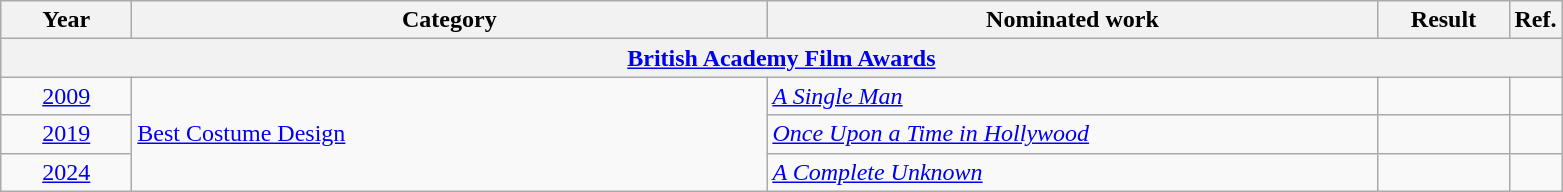<table class=wikitable>
<tr>
<th scope="col" style="width:5em;">Year</th>
<th scope="col" style="width:26em;">Category</th>
<th scope="col" style="width:25em;">Nominated work</th>
<th scope="col" style="width:5em;">Result</th>
<th>Ref.</th>
</tr>
<tr>
<th colspan="5"><a href='#'>British Academy Film Awards</a></th>
</tr>
<tr>
<td style="text-align:center;"><a href='#'>2009</a></td>
<td rowspan="3"><a href='#'>Best Costume Design</a></td>
<td><em><a href='#'>A Single Man</a></em></td>
<td></td>
<td style="text-align:center;"></td>
</tr>
<tr>
<td style="text-align:center;"><a href='#'>2019</a></td>
<td><em><a href='#'>Once Upon a Time in Hollywood</a></em></td>
<td></td>
<td style="text-align:center;"></td>
</tr>
<tr>
<td style="text-align:center;"><a href='#'>2024</a></td>
<td><em><a href='#'>A Complete Unknown</a></em></td>
<td></td>
<td style="text-align:center;"></td>
</tr>
</table>
